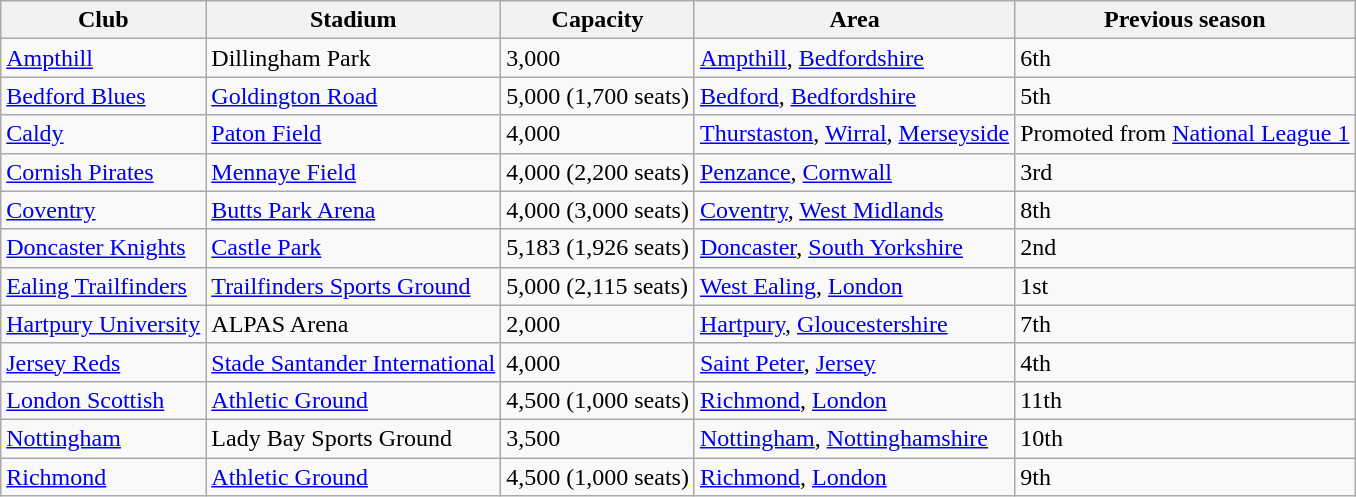<table class="wikitable sortable">
<tr>
<th>Club</th>
<th>Stadium</th>
<th>Capacity</th>
<th>Area</th>
<th>Previous season</th>
</tr>
<tr>
<td><a href='#'>Ampthill</a></td>
<td>Dillingham Park</td>
<td>3,000</td>
<td><a href='#'>Ampthill</a>, <a href='#'>Bedfordshire</a></td>
<td>6th</td>
</tr>
<tr>
<td><a href='#'>Bedford Blues</a></td>
<td><a href='#'>Goldington Road</a></td>
<td>5,000 (1,700 seats)</td>
<td><a href='#'>Bedford</a>, <a href='#'>Bedfordshire</a></td>
<td>5th</td>
</tr>
<tr>
<td><a href='#'>Caldy</a></td>
<td><a href='#'>Paton Field</a></td>
<td>4,000</td>
<td><a href='#'>Thurstaston</a>, <a href='#'>Wirral</a>, <a href='#'>Merseyside</a></td>
<td>Promoted from <a href='#'>National League 1</a></td>
</tr>
<tr>
<td><a href='#'>Cornish Pirates</a></td>
<td><a href='#'>Mennaye Field</a></td>
<td>4,000 (2,200 seats)</td>
<td><a href='#'>Penzance</a>, <a href='#'>Cornwall</a></td>
<td>3rd</td>
</tr>
<tr>
<td><a href='#'>Coventry</a></td>
<td><a href='#'>Butts Park Arena</a></td>
<td>4,000 (3,000 seats)</td>
<td><a href='#'>Coventry</a>, <a href='#'>West Midlands</a></td>
<td>8th</td>
</tr>
<tr>
<td><a href='#'>Doncaster Knights</a></td>
<td><a href='#'>Castle Park</a></td>
<td>5,183 (1,926 seats)</td>
<td><a href='#'>Doncaster</a>, <a href='#'>South Yorkshire</a></td>
<td>2nd</td>
</tr>
<tr>
<td><a href='#'>Ealing Trailfinders</a></td>
<td><a href='#'>Trailfinders Sports Ground</a></td>
<td>5,000 (2,115 seats)</td>
<td><a href='#'>West Ealing</a>, <a href='#'>London</a></td>
<td>1st</td>
</tr>
<tr>
<td><a href='#'>Hartpury University</a></td>
<td>ALPAS Arena</td>
<td>2,000</td>
<td><a href='#'>Hartpury</a>, <a href='#'>Gloucestershire</a></td>
<td>7th</td>
</tr>
<tr>
<td><a href='#'>Jersey Reds</a></td>
<td><a href='#'>Stade Santander International</a></td>
<td>4,000</td>
<td><a href='#'>Saint Peter</a>, <a href='#'>Jersey</a></td>
<td>4th</td>
</tr>
<tr>
<td><a href='#'>London Scottish</a></td>
<td><a href='#'>Athletic Ground</a></td>
<td>4,500 (1,000 seats)</td>
<td><a href='#'>Richmond</a>, <a href='#'>London</a></td>
<td>11th</td>
</tr>
<tr>
<td><a href='#'>Nottingham</a></td>
<td>Lady Bay Sports Ground</td>
<td>3,500</td>
<td><a href='#'>Nottingham</a>, <a href='#'>Nottinghamshire</a></td>
<td>10th</td>
</tr>
<tr>
<td><a href='#'>Richmond</a></td>
<td><a href='#'>Athletic Ground</a></td>
<td>4,500 (1,000 seats)</td>
<td><a href='#'>Richmond</a>, <a href='#'>London</a></td>
<td>9th</td>
</tr>
</table>
